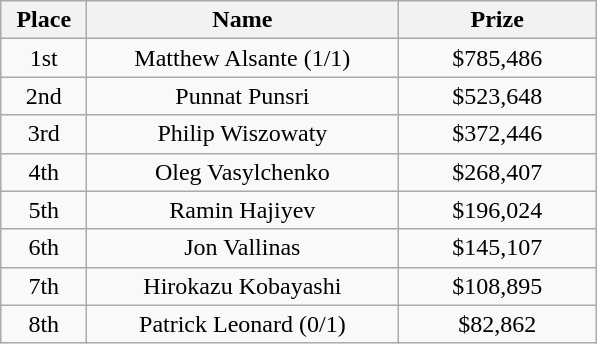<table class="wikitable">
<tr>
<th width="50">Place</th>
<th width="200">Name</th>
<th width="125">Prize</th>
</tr>
<tr>
<td align=center>1st</td>
<td align=center> Matthew Alsante (1/1)</td>
<td align=center>$785,486</td>
</tr>
<tr>
<td align=center>2nd</td>
<td align=center> Punnat Punsri</td>
<td align=center>$523,648</td>
</tr>
<tr>
<td align=center>3rd</td>
<td align=center> Philip Wiszowaty</td>
<td align=center>$372,446</td>
</tr>
<tr>
<td align=center>4th</td>
<td align=center> Oleg Vasylchenko</td>
<td align=center>$268,407</td>
</tr>
<tr>
<td align=center>5th</td>
<td align=center> Ramin Hajiyev</td>
<td align=center>$196,024</td>
</tr>
<tr>
<td align=center>6th</td>
<td align=center> Jon Vallinas</td>
<td align=center>$145,107</td>
</tr>
<tr>
<td align=center>7th</td>
<td align=center> Hirokazu Kobayashi</td>
<td align=center>$108,895</td>
</tr>
<tr>
<td align=center>8th</td>
<td align=center> Patrick Leonard (0/1)</td>
<td align=center>$82,862</td>
</tr>
</table>
